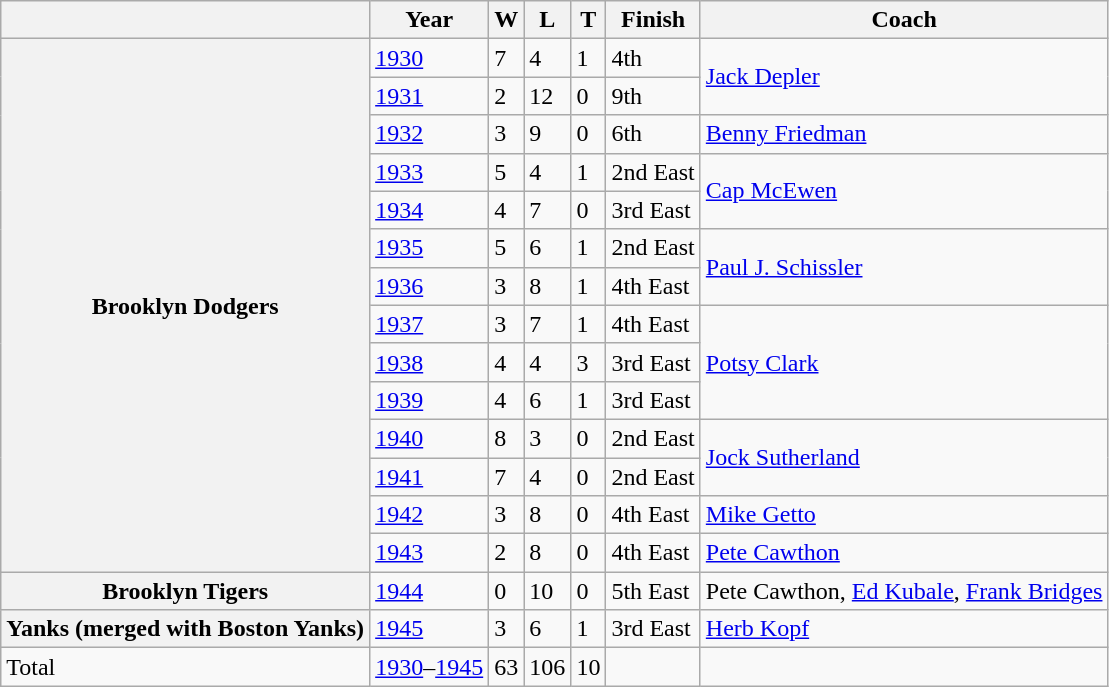<table class="wikitable">
<tr>
<th></th>
<th>Year</th>
<th>W</th>
<th>L</th>
<th>T</th>
<th>Finish</th>
<th>Coach</th>
</tr>
<tr>
<th rowspan="14">Brooklyn Dodgers</th>
<td><a href='#'>1930</a></td>
<td>7</td>
<td>4</td>
<td>1</td>
<td>4th</td>
<td rowspan=2><a href='#'>Jack Depler</a></td>
</tr>
<tr>
<td><a href='#'>1931</a></td>
<td>2</td>
<td>12</td>
<td>0</td>
<td>9th</td>
</tr>
<tr>
<td><a href='#'>1932</a></td>
<td>3</td>
<td>9</td>
<td>0</td>
<td>6th</td>
<td><a href='#'>Benny Friedman</a></td>
</tr>
<tr>
<td><a href='#'>1933</a></td>
<td>5</td>
<td>4</td>
<td>1</td>
<td>2nd East</td>
<td rowspan=2><a href='#'>Cap McEwen</a></td>
</tr>
<tr>
<td><a href='#'>1934</a></td>
<td>4</td>
<td>7</td>
<td>0</td>
<td>3rd East</td>
</tr>
<tr>
<td><a href='#'>1935</a></td>
<td>5</td>
<td>6</td>
<td>1</td>
<td>2nd East</td>
<td rowspan=2><a href='#'>Paul J. Schissler</a></td>
</tr>
<tr>
<td><a href='#'>1936</a></td>
<td>3</td>
<td>8</td>
<td>1</td>
<td>4th East</td>
</tr>
<tr>
<td><a href='#'>1937</a></td>
<td>3</td>
<td>7</td>
<td>1</td>
<td>4th East</td>
<td rowspan=3><a href='#'>Potsy Clark</a></td>
</tr>
<tr>
<td><a href='#'>1938</a></td>
<td>4</td>
<td>4</td>
<td>3</td>
<td>3rd East</td>
</tr>
<tr>
<td><a href='#'>1939</a></td>
<td>4</td>
<td>6</td>
<td>1</td>
<td>3rd East</td>
</tr>
<tr>
<td><a href='#'>1940</a></td>
<td>8</td>
<td>3</td>
<td>0</td>
<td>2nd East</td>
<td rowspan=2><a href='#'>Jock Sutherland</a></td>
</tr>
<tr>
<td><a href='#'>1941</a></td>
<td>7</td>
<td>4</td>
<td>0</td>
<td>2nd East</td>
</tr>
<tr>
<td><a href='#'>1942</a></td>
<td>3</td>
<td>8</td>
<td>0</td>
<td>4th East</td>
<td><a href='#'>Mike Getto</a></td>
</tr>
<tr>
<td><a href='#'>1943</a></td>
<td>2</td>
<td>8</td>
<td>0</td>
<td>4th East</td>
<td><a href='#'>Pete Cawthon</a></td>
</tr>
<tr>
<th>Brooklyn Tigers</th>
<td><a href='#'>1944</a></td>
<td>0</td>
<td>10</td>
<td>0</td>
<td>5th East</td>
<td>Pete Cawthon, <a href='#'>Ed Kubale</a>, <a href='#'>Frank Bridges</a></td>
</tr>
<tr>
<th>Yanks (merged with Boston Yanks)</th>
<td><a href='#'>1945</a></td>
<td>3</td>
<td>6</td>
<td>1</td>
<td>3rd East</td>
<td><a href='#'>Herb Kopf</a></td>
</tr>
<tr>
<td>Total</td>
<td><a href='#'>1930</a>–<a href='#'>1945</a></td>
<td>63</td>
<td>106</td>
<td>10</td>
<td></td>
</tr>
</table>
